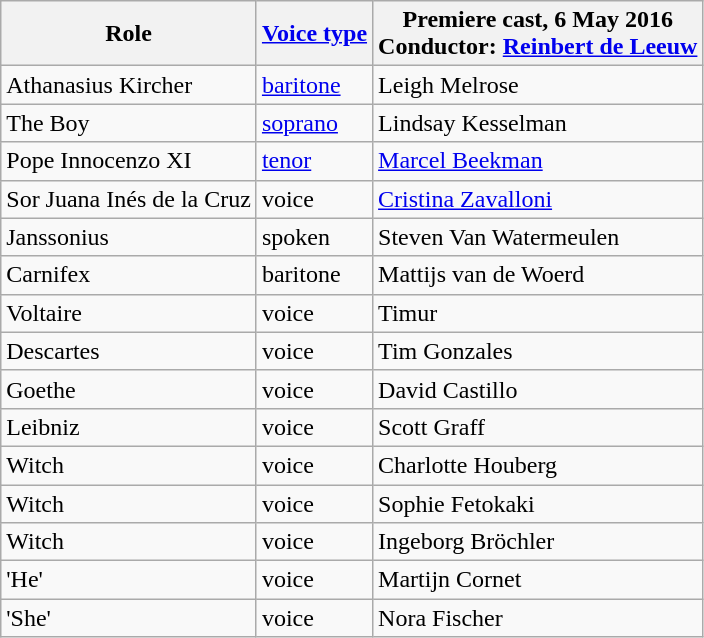<table class="wikitable">
<tr>
<th>Role</th>
<th><a href='#'>Voice type</a></th>
<th>Premiere cast, 6 May 2016<br>Conductor: <a href='#'>Reinbert de Leeuw</a></th>
</tr>
<tr>
<td>Athanasius Kircher</td>
<td><a href='#'>baritone</a></td>
<td>Leigh Melrose</td>
</tr>
<tr>
<td>The Boy</td>
<td><a href='#'>soprano</a></td>
<td>Lindsay Kesselman</td>
</tr>
<tr>
<td>Pope Innocenzo XI</td>
<td><a href='#'>tenor</a></td>
<td><a href='#'>Marcel Beekman</a></td>
</tr>
<tr>
<td>Sor Juana Inés de la Cruz</td>
<td>voice</td>
<td><a href='#'>Cristina Zavalloni</a></td>
</tr>
<tr>
<td>Janssonius</td>
<td>spoken</td>
<td>Steven Van Watermeulen</td>
</tr>
<tr>
<td>Carnifex</td>
<td>baritone</td>
<td>Mattijs van de Woerd</td>
</tr>
<tr>
<td>Voltaire</td>
<td>voice</td>
<td>Timur</td>
</tr>
<tr>
<td>Descartes</td>
<td>voice</td>
<td>Tim Gonzales</td>
</tr>
<tr>
<td>Goethe</td>
<td>voice</td>
<td>David Castillo</td>
</tr>
<tr>
<td>Leibniz</td>
<td>voice</td>
<td>Scott Graff</td>
</tr>
<tr>
<td>Witch</td>
<td>voice</td>
<td>Charlotte Houberg</td>
</tr>
<tr>
<td>Witch</td>
<td>voice</td>
<td>Sophie Fetokaki</td>
</tr>
<tr>
<td>Witch</td>
<td>voice</td>
<td>Ingeborg Bröchler</td>
</tr>
<tr>
<td>'He'</td>
<td>voice</td>
<td>Martijn Cornet</td>
</tr>
<tr>
<td>'She'</td>
<td>voice</td>
<td>Nora Fischer</td>
</tr>
</table>
